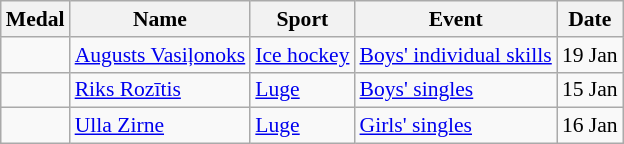<table class="wikitable sortable" style="font-size:90%">
<tr>
<th>Medal</th>
<th>Name</th>
<th>Sport</th>
<th>Event</th>
<th>Date</th>
</tr>
<tr>
<td></td>
<td><a href='#'>Augusts Vasiļonoks</a></td>
<td><a href='#'>Ice hockey</a></td>
<td><a href='#'>Boys' individual skills</a></td>
<td>19 Jan</td>
</tr>
<tr>
<td></td>
<td><a href='#'>Riks Rozītis</a></td>
<td><a href='#'>Luge</a></td>
<td><a href='#'>Boys' singles</a></td>
<td>15 Jan</td>
</tr>
<tr>
<td></td>
<td><a href='#'>Ulla Zirne</a></td>
<td><a href='#'>Luge</a></td>
<td><a href='#'>Girls' singles</a></td>
<td>16 Jan</td>
</tr>
</table>
